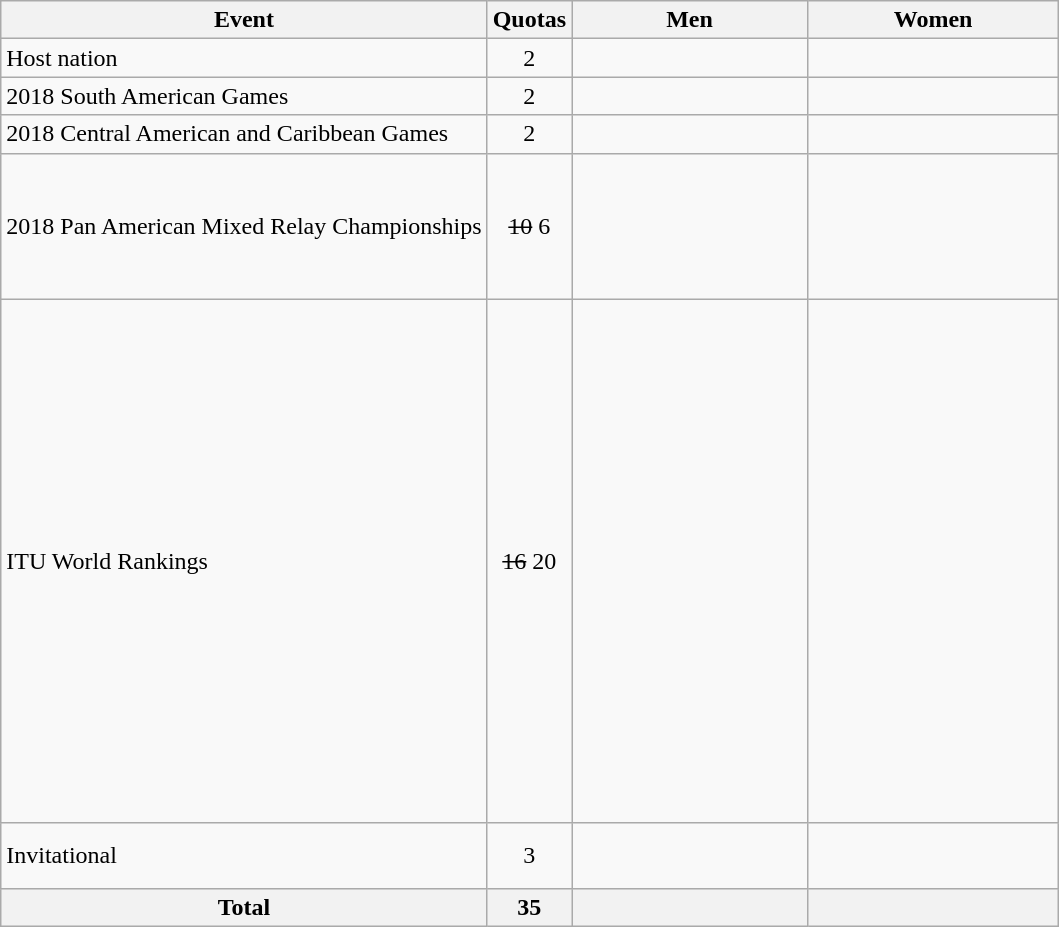<table class="wikitable">
<tr>
<th>Event</th>
<th>Quotas</th>
<th width=150>Men</th>
<th width=160>Women</th>
</tr>
<tr>
<td>Host nation</td>
<td align=center>2</td>
<td><br></td>
<td><br></td>
</tr>
<tr>
<td>2018 South American Games</td>
<td align=center>2</td>
<td><br></td>
<td><br></td>
</tr>
<tr>
<td>2018 Central American and Caribbean Games</td>
<td align=center>2</td>
<td><br></td>
<td><br></td>
</tr>
<tr>
<td>2018 Pan American Mixed Relay Championships</td>
<td align=center><s>10</s> 6</td>
<td><br><br><br><br><br></td>
<td><br><br><br><br><br></td>
</tr>
<tr>
<td>ITU World Rankings</td>
<td align=center><s>16</s> 20</td>
<td><br><br><br><br><br><br><br><br><br><br><br><br><br><br><br><br><br><br><br></td>
<td><br><br><br><br><br><br><br><br><br><br><br><br><br><br><br><br><br><br><br></td>
</tr>
<tr>
<td>Invitational</td>
<td align=center>3</td>
<td><br><br></td>
<td><br><br></td>
</tr>
<tr>
<th>Total</th>
<th align="center">35</th>
<th align="center"></th>
<th align="center"></th>
</tr>
</table>
